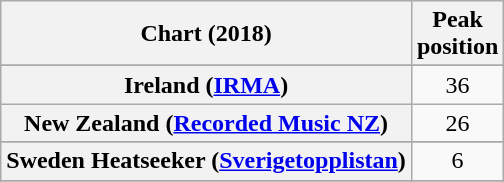<table class="wikitable sortable plainrowheaders" style="text-align:center">
<tr>
<th>Chart (2018)</th>
<th>Peak<br>position</th>
</tr>
<tr>
</tr>
<tr>
</tr>
<tr>
<th scope="row">Ireland (<a href='#'>IRMA</a>)</th>
<td>36</td>
</tr>
<tr>
<th scope="row">New Zealand (<a href='#'>Recorded Music NZ</a>)</th>
<td>26</td>
</tr>
<tr>
</tr>
<tr>
<th scope="row">Sweden Heatseeker (<a href='#'>Sverigetopplistan</a>)</th>
<td>6</td>
</tr>
<tr>
</tr>
<tr>
</tr>
<tr>
</tr>
</table>
